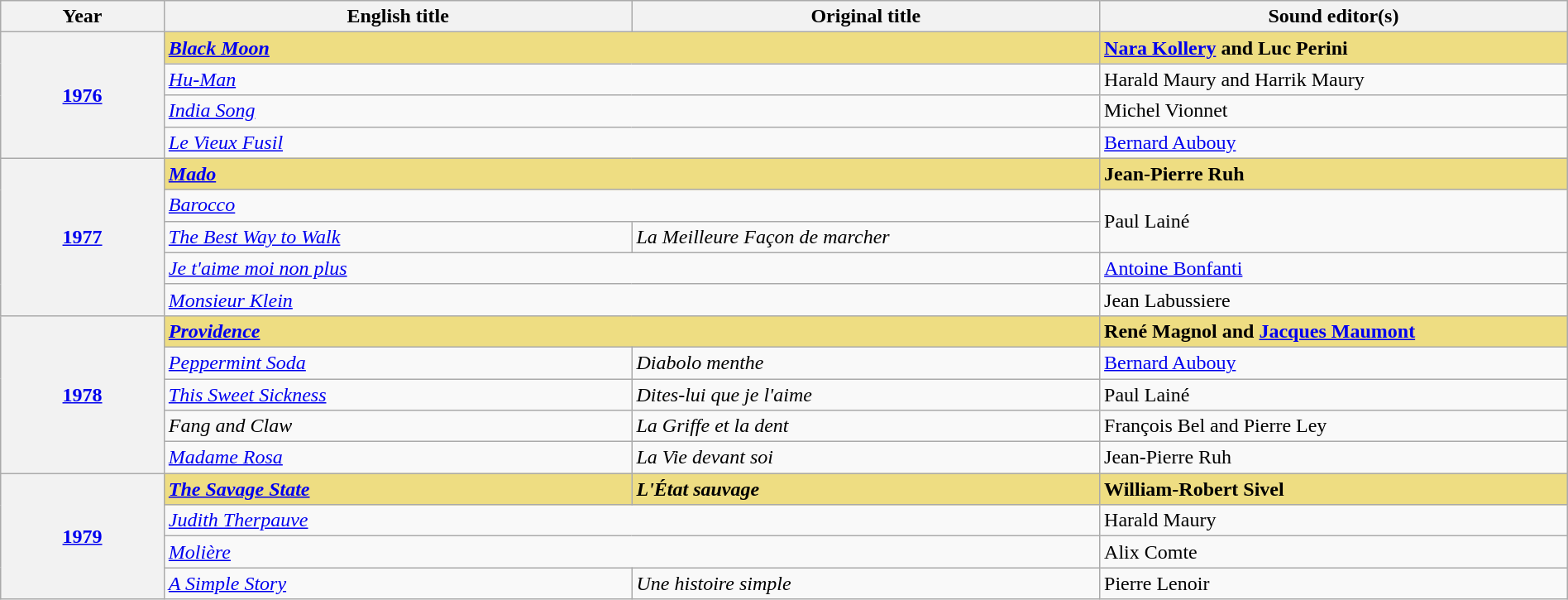<table class="wikitable" style="width:100%;" cellpadding="5">
<tr>
<th style="width:100px;">Year</th>
<th style="width:300px;">English title</th>
<th style="width:300px;">Original title</th>
<th style="width:300px;">Sound editor(s)</th>
</tr>
<tr>
<th rowspan="4" style="text-align:center;"><a href='#'>1976</a></th>
<td colspan="2" style="background:#eedd82;"><em><a href='#'><strong>Black Moon</strong></a></em></td>
<td style="background:#eedd82;"><strong><a href='#'>Nara Kollery</a> and Luc Perini</strong></td>
</tr>
<tr>
<td colspan="2"><em><a href='#'>Hu-Man</a></em></td>
<td>Harald Maury and Harrik Maury</td>
</tr>
<tr>
<td colspan="2"><em><a href='#'>India Song</a></em></td>
<td>Michel Vionnet</td>
</tr>
<tr>
<td colspan="2"><em><a href='#'>Le Vieux Fusil</a></em></td>
<td><a href='#'>Bernard Aubouy</a></td>
</tr>
<tr>
<th rowspan="5" style="text-align:center;"><a href='#'>1977</a></th>
<td colspan="2" style="background:#eedd82;"><em><a href='#'><strong>Mado</strong></a></em></td>
<td style="background:#eedd82;"><strong>Jean-Pierre Ruh</strong></td>
</tr>
<tr>
<td colspan="2"><em><a href='#'>Barocco</a></em></td>
<td rowspan="2">Paul Lainé</td>
</tr>
<tr>
<td><em><a href='#'>The Best Way to Walk</a></em></td>
<td><em>La Meilleure Façon de marcher</em></td>
</tr>
<tr>
<td colspan="2"><em><a href='#'>Je t'aime moi non plus</a></em></td>
<td><a href='#'>Antoine Bonfanti</a></td>
</tr>
<tr>
<td colspan="2"><em><a href='#'>Monsieur Klein</a></em></td>
<td>Jean Labussiere</td>
</tr>
<tr>
<th rowspan="5" style="text-align:center;"><a href='#'>1978</a></th>
<td colspan="2" style="background:#eedd82;"><em><a href='#'><strong>Providence</strong></a></em></td>
<td style="background:#eedd82;"><strong>René Magnol and <a href='#'>Jacques Maumont</a></strong></td>
</tr>
<tr>
<td><em><a href='#'>Peppermint Soda</a></em></td>
<td><em>Diabolo menthe</em></td>
<td><a href='#'>Bernard Aubouy</a></td>
</tr>
<tr>
<td><em><a href='#'>This Sweet Sickness</a></em></td>
<td><em>Dites-lui que je l'aime</em></td>
<td>Paul Lainé</td>
</tr>
<tr>
<td><em>Fang and Claw</em></td>
<td><em>La Griffe et la dent</em></td>
<td>François Bel and Pierre Ley</td>
</tr>
<tr>
<td><em><a href='#'>Madame Rosa</a></em></td>
<td><em>La Vie devant soi</em></td>
<td>Jean-Pierre Ruh</td>
</tr>
<tr>
<th rowspan="4" style="text-align:center;"><a href='#'>1979</a></th>
<td style="background:#eedd82;"><em><a href='#'><strong>The Savage State</strong></a></em></td>
<td style="background:#eedd82;"><strong><em>L'État sauvage</em></strong></td>
<td style="background:#eedd82;"><strong>William-Robert Sivel</strong></td>
</tr>
<tr>
<td colspan="2"><em><a href='#'>Judith Therpauve</a></em></td>
<td>Harald Maury</td>
</tr>
<tr>
<td colspan="2"><em><a href='#'>Molière</a></em></td>
<td>Alix Comte</td>
</tr>
<tr>
<td><em><a href='#'>A Simple Story</a></em></td>
<td><em>Une histoire simple</em></td>
<td>Pierre Lenoir</td>
</tr>
</table>
